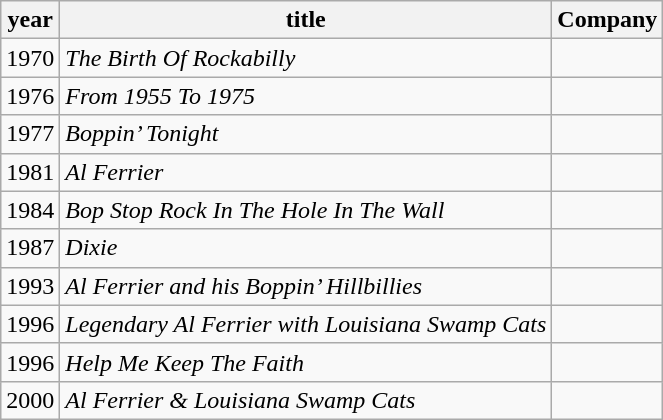<table class="wikitable">
<tr>
<th>year</th>
<th>title</th>
<th>Company</th>
</tr>
<tr>
<td>1970</td>
<td><em>The Birth Of Rockabilly</em></td>
<td></td>
</tr>
<tr>
<td>1976</td>
<td><em>From 1955 To 1975</em></td>
<td></td>
</tr>
<tr>
<td>1977</td>
<td><em>Boppin’ Tonight</em></td>
<td></td>
</tr>
<tr>
<td>1981</td>
<td><em>Al Ferrier</em></td>
<td></td>
</tr>
<tr>
<td>1984</td>
<td><em>Bop Stop Rock In The Hole In The Wall</em></td>
<td></td>
</tr>
<tr>
<td>1987</td>
<td><em>Dixie</em></td>
</tr>
<tr>
<td>1993</td>
<td><em>Al Ferrier and his Boppin’ Hillbillies</em></td>
<td></td>
</tr>
<tr>
<td>1996</td>
<td><em>Legendary Al Ferrier with Louisiana Swamp Cats</em></td>
<td></td>
</tr>
<tr>
<td>1996</td>
<td><em>Help Me Keep The Faith</em></td>
<td></td>
</tr>
<tr>
<td>2000</td>
<td><em>Al Ferrier & Louisiana Swamp Cats</em></td>
<td></td>
</tr>
</table>
